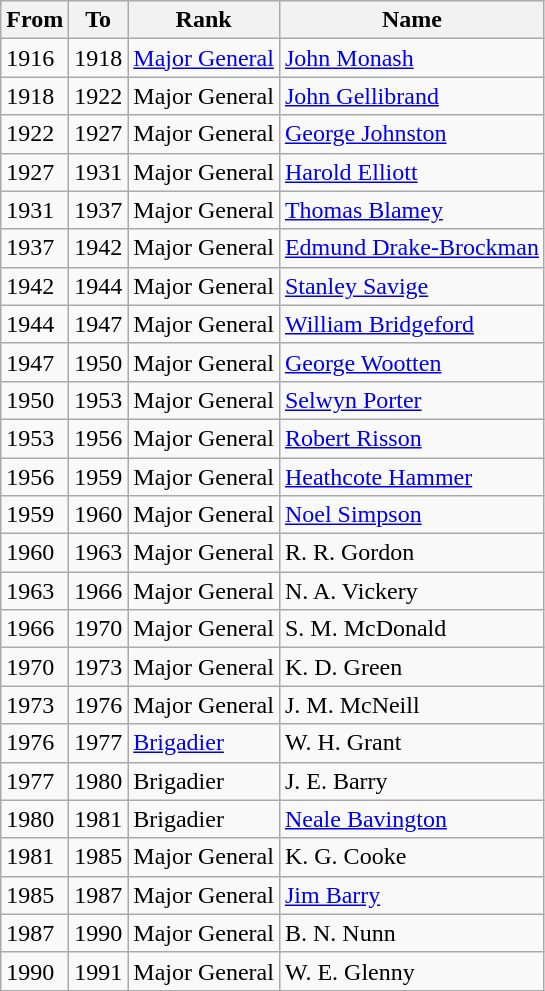<table Class="wikitable sortable">
<tr>
<th>From<br></th>
<th>To<br></th>
<th>Rank<br></th>
<th>Name</th>
</tr>
<tr>
<td>1916</td>
<td>1918</td>
<td><a href='#'>Major General</a></td>
<td><a href='#'>John Monash</a></td>
</tr>
<tr>
<td>1918</td>
<td>1922</td>
<td>Major General</td>
<td><a href='#'>John Gellibrand</a></td>
</tr>
<tr>
<td>1922</td>
<td>1927</td>
<td>Major General</td>
<td><a href='#'>George Johnston</a></td>
</tr>
<tr>
<td>1927</td>
<td>1931</td>
<td>Major General</td>
<td><a href='#'>Harold Elliott</a></td>
</tr>
<tr>
<td>1931</td>
<td>1937</td>
<td>Major General</td>
<td><a href='#'>Thomas Blamey</a></td>
</tr>
<tr>
<td>1937</td>
<td>1942</td>
<td>Major General</td>
<td><a href='#'>Edmund Drake-Brockman</a></td>
</tr>
<tr>
<td>1942</td>
<td>1944</td>
<td>Major General</td>
<td><a href='#'>Stanley Savige</a></td>
</tr>
<tr>
<td>1944</td>
<td>1947</td>
<td>Major General</td>
<td><a href='#'>William Bridgeford</a></td>
</tr>
<tr>
<td>1947</td>
<td>1950</td>
<td>Major General</td>
<td><a href='#'>George Wootten</a></td>
</tr>
<tr>
<td>1950</td>
<td>1953</td>
<td>Major General</td>
<td><a href='#'>Selwyn Porter</a></td>
</tr>
<tr>
<td>1953</td>
<td>1956</td>
<td>Major General</td>
<td><a href='#'>Robert Risson</a></td>
</tr>
<tr>
<td>1956</td>
<td>1959</td>
<td>Major General</td>
<td><a href='#'>Heathcote Hammer</a></td>
</tr>
<tr>
<td>1959</td>
<td>1960</td>
<td>Major General</td>
<td><a href='#'>Noel Simpson</a></td>
</tr>
<tr>
<td>1960</td>
<td>1963</td>
<td>Major General</td>
<td>R. R. Gordon</td>
</tr>
<tr>
<td>1963</td>
<td>1966</td>
<td>Major General</td>
<td>N. A. Vickery</td>
</tr>
<tr>
<td>1966</td>
<td>1970</td>
<td>Major General</td>
<td>S. M. McDonald</td>
</tr>
<tr>
<td>1970</td>
<td>1973</td>
<td>Major General</td>
<td>K. D. Green</td>
</tr>
<tr>
<td>1973</td>
<td>1976</td>
<td>Major General</td>
<td>J. M. McNeill</td>
</tr>
<tr>
<td>1976</td>
<td>1977</td>
<td><a href='#'>Brigadier</a></td>
<td>W. H. Grant</td>
</tr>
<tr>
<td>1977</td>
<td>1980</td>
<td>Brigadier</td>
<td>J. E. Barry</td>
</tr>
<tr>
<td>1980</td>
<td>1981</td>
<td>Brigadier</td>
<td><a href='#'>Neale Bavington</a></td>
</tr>
<tr>
<td>1981</td>
<td>1985</td>
<td>Major General</td>
<td>K. G. Cooke</td>
</tr>
<tr>
<td>1985</td>
<td>1987</td>
<td>Major General</td>
<td><a href='#'>Jim Barry</a></td>
</tr>
<tr>
<td>1987</td>
<td>1990</td>
<td>Major General</td>
<td>B. N. Nunn</td>
</tr>
<tr>
<td>1990</td>
<td>1991</td>
<td>Major General</td>
<td>W. E. Glenny</td>
</tr>
</table>
